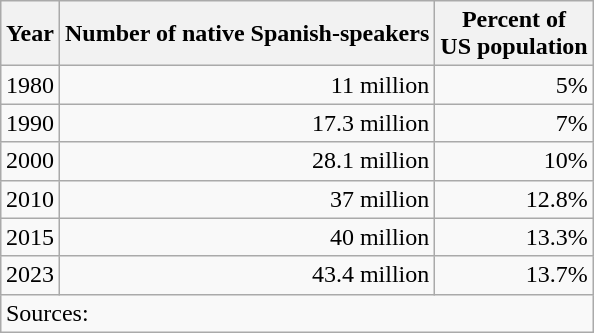<table class="wikitable sortable" style="float:right; margin-left:1em; font-size:100%">
<tr>
<th>Year</th>
<th>Number of native Spanish-speakers</th>
<th>Percent of<br>US population</th>
</tr>
<tr>
<td>1980</td>
<td style="text-align:right;">11 million</td>
<td style="text-align:right;">5%</td>
</tr>
<tr>
<td>1990</td>
<td style="text-align:right;">17.3 million</td>
<td style="text-align:right;">7%</td>
</tr>
<tr>
<td>2000</td>
<td style="text-align:right;">28.1 million</td>
<td style="text-align:right;">10%</td>
</tr>
<tr>
<td>2010</td>
<td style="text-align:right;">37 million</td>
<td style="text-align:right;">12.8%</td>
</tr>
<tr>
<td>2015</td>
<td style="text-align:right;">40 million</td>
<td style="text-align:right;">13.3%</td>
</tr>
<tr>
<td>2023</td>
<td style="text-align:right;">43.4 million</td>
<td style="text-align:right;">13.7%</td>
</tr>
<tr>
<td colspan=3>Sources:</td>
</tr>
</table>
